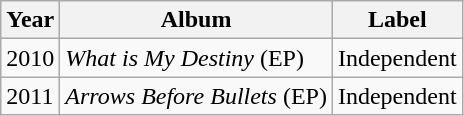<table class="wikitable">
<tr>
<th>Year</th>
<th>Album</th>
<th>Label</th>
</tr>
<tr>
<td>2010</td>
<td><em>What is My Destiny</em> (EP)</td>
<td>Independent</td>
</tr>
<tr>
<td>2011</td>
<td><em>Arrows Before Bullets</em> (EP)</td>
<td>Independent</td>
</tr>
</table>
